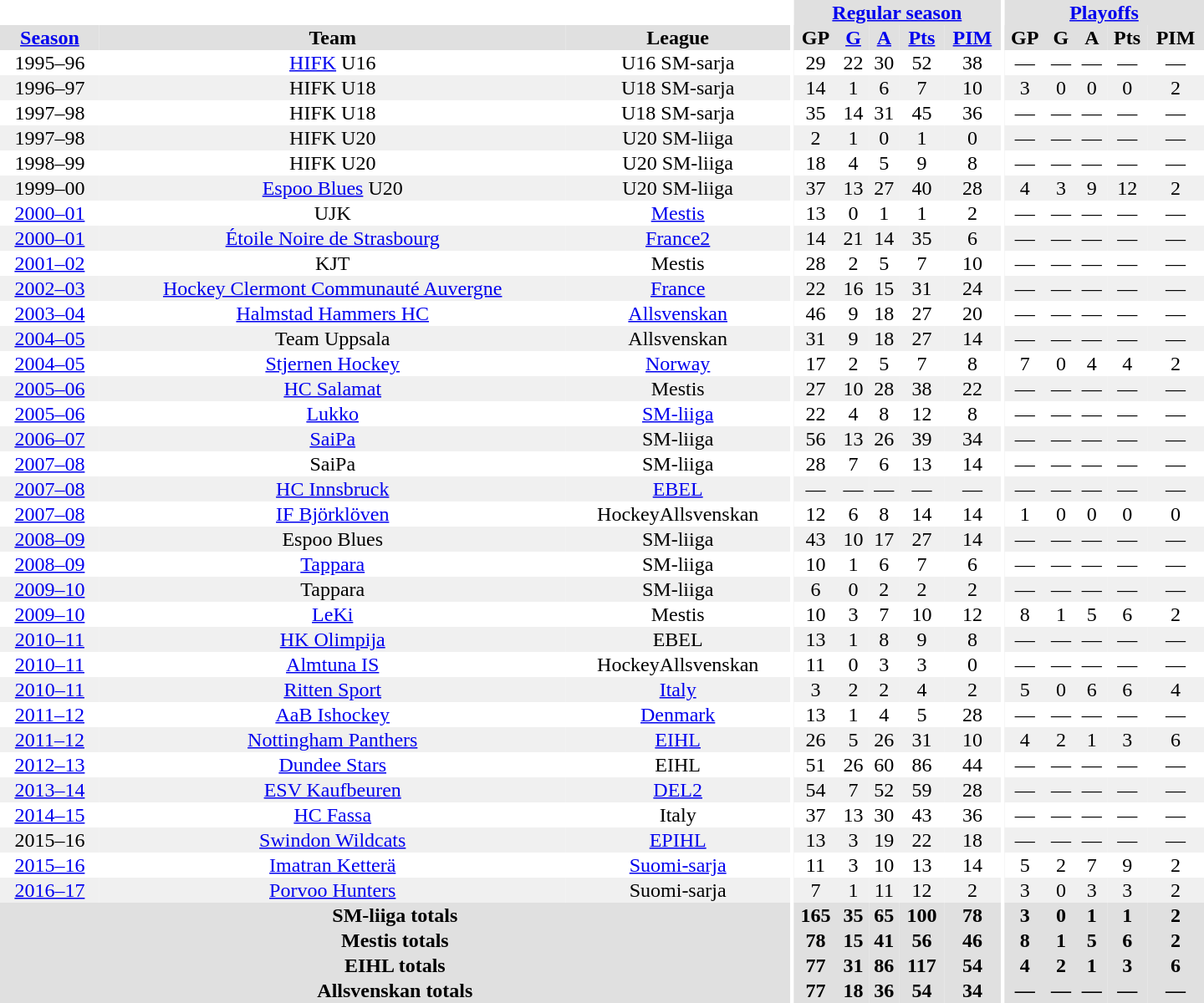<table border="0" cellpadding="1" cellspacing="0" style="text-align:center; width:60em">
<tr bgcolor="#e0e0e0">
<th colspan="3" bgcolor="#ffffff"></th>
<th rowspan="99" bgcolor="#ffffff"></th>
<th colspan="5"><a href='#'>Regular season</a></th>
<th rowspan="99" bgcolor="#ffffff"></th>
<th colspan="5"><a href='#'>Playoffs</a></th>
</tr>
<tr bgcolor="#e0e0e0">
<th><a href='#'>Season</a></th>
<th>Team</th>
<th>League</th>
<th>GP</th>
<th><a href='#'>G</a></th>
<th><a href='#'>A</a></th>
<th><a href='#'>Pts</a></th>
<th><a href='#'>PIM</a></th>
<th>GP</th>
<th>G</th>
<th>A</th>
<th>Pts</th>
<th>PIM</th>
</tr>
<tr>
<td>1995–96</td>
<td><a href='#'>HIFK</a> U16</td>
<td>U16 SM-sarja</td>
<td>29</td>
<td>22</td>
<td>30</td>
<td>52</td>
<td>38</td>
<td>—</td>
<td>—</td>
<td>—</td>
<td>—</td>
<td>—</td>
</tr>
<tr bgcolor="#f0f0f0">
<td>1996–97</td>
<td>HIFK U18</td>
<td>U18 SM-sarja</td>
<td>14</td>
<td>1</td>
<td>6</td>
<td>7</td>
<td>10</td>
<td>3</td>
<td>0</td>
<td>0</td>
<td>0</td>
<td>2</td>
</tr>
<tr>
<td>1997–98</td>
<td>HIFK U18</td>
<td>U18 SM-sarja</td>
<td>35</td>
<td>14</td>
<td>31</td>
<td>45</td>
<td>36</td>
<td>—</td>
<td>—</td>
<td>—</td>
<td>—</td>
<td>—</td>
</tr>
<tr bgcolor="#f0f0f0">
<td>1997–98</td>
<td>HIFK U20</td>
<td>U20 SM-liiga</td>
<td>2</td>
<td>1</td>
<td>0</td>
<td>1</td>
<td>0</td>
<td>—</td>
<td>—</td>
<td>—</td>
<td>—</td>
<td>—</td>
</tr>
<tr>
<td>1998–99</td>
<td>HIFK U20</td>
<td>U20 SM-liiga</td>
<td>18</td>
<td>4</td>
<td>5</td>
<td>9</td>
<td>8</td>
<td>—</td>
<td>—</td>
<td>—</td>
<td>—</td>
<td>—</td>
</tr>
<tr bgcolor="#f0f0f0">
<td>1999–00</td>
<td><a href='#'>Espoo Blues</a> U20</td>
<td>U20 SM-liiga</td>
<td>37</td>
<td>13</td>
<td>27</td>
<td>40</td>
<td>28</td>
<td>4</td>
<td>3</td>
<td>9</td>
<td>12</td>
<td>2</td>
</tr>
<tr>
<td><a href='#'>2000–01</a></td>
<td>UJK</td>
<td><a href='#'>Mestis</a></td>
<td>13</td>
<td>0</td>
<td>1</td>
<td>1</td>
<td>2</td>
<td>—</td>
<td>—</td>
<td>—</td>
<td>—</td>
<td>—</td>
</tr>
<tr bgcolor="#f0f0f0">
<td><a href='#'>2000–01</a></td>
<td><a href='#'>Étoile Noire de Strasbourg</a></td>
<td><a href='#'>France2</a></td>
<td>14</td>
<td>21</td>
<td>14</td>
<td>35</td>
<td>6</td>
<td>—</td>
<td>—</td>
<td>—</td>
<td>—</td>
<td>—</td>
</tr>
<tr>
<td><a href='#'>2001–02</a></td>
<td>KJT</td>
<td>Mestis</td>
<td>28</td>
<td>2</td>
<td>5</td>
<td>7</td>
<td>10</td>
<td>—</td>
<td>—</td>
<td>—</td>
<td>—</td>
<td>—</td>
</tr>
<tr bgcolor="#f0f0f0">
<td><a href='#'>2002–03</a></td>
<td><a href='#'>Hockey Clermont Communauté Auvergne</a></td>
<td><a href='#'>France</a></td>
<td>22</td>
<td>16</td>
<td>15</td>
<td>31</td>
<td>24</td>
<td>—</td>
<td>—</td>
<td>—</td>
<td>—</td>
<td>—</td>
</tr>
<tr>
<td><a href='#'>2003–04</a></td>
<td><a href='#'>Halmstad Hammers HC</a></td>
<td><a href='#'>Allsvenskan</a></td>
<td>46</td>
<td>9</td>
<td>18</td>
<td>27</td>
<td>20</td>
<td>—</td>
<td>—</td>
<td>—</td>
<td>—</td>
<td>—</td>
</tr>
<tr bgcolor="#f0f0f0">
<td><a href='#'>2004–05</a></td>
<td>Team Uppsala</td>
<td>Allsvenskan</td>
<td>31</td>
<td>9</td>
<td>18</td>
<td>27</td>
<td>14</td>
<td>—</td>
<td>—</td>
<td>—</td>
<td>—</td>
<td>—</td>
</tr>
<tr>
<td><a href='#'>2004–05</a></td>
<td><a href='#'>Stjernen Hockey</a></td>
<td><a href='#'>Norway</a></td>
<td>17</td>
<td>2</td>
<td>5</td>
<td>7</td>
<td>8</td>
<td>7</td>
<td>0</td>
<td>4</td>
<td>4</td>
<td>2</td>
</tr>
<tr bgcolor="#f0f0f0">
<td><a href='#'>2005–06</a></td>
<td><a href='#'>HC Salamat</a></td>
<td>Mestis</td>
<td>27</td>
<td>10</td>
<td>28</td>
<td>38</td>
<td>22</td>
<td>—</td>
<td>—</td>
<td>—</td>
<td>—</td>
<td>—</td>
</tr>
<tr>
<td><a href='#'>2005–06</a></td>
<td><a href='#'>Lukko</a></td>
<td><a href='#'>SM-liiga</a></td>
<td>22</td>
<td>4</td>
<td>8</td>
<td>12</td>
<td>8</td>
<td>—</td>
<td>—</td>
<td>—</td>
<td>—</td>
<td>—</td>
</tr>
<tr bgcolor="#f0f0f0">
<td><a href='#'>2006–07</a></td>
<td><a href='#'>SaiPa</a></td>
<td>SM-liiga</td>
<td>56</td>
<td>13</td>
<td>26</td>
<td>39</td>
<td>34</td>
<td>—</td>
<td>—</td>
<td>—</td>
<td>—</td>
<td>—</td>
</tr>
<tr>
<td><a href='#'>2007–08</a></td>
<td>SaiPa</td>
<td>SM-liiga</td>
<td>28</td>
<td>7</td>
<td>6</td>
<td>13</td>
<td>14</td>
<td>—</td>
<td>—</td>
<td>—</td>
<td>—</td>
<td>—</td>
</tr>
<tr bgcolor="#f0f0f0">
<td><a href='#'>2007–08</a></td>
<td><a href='#'>HC Innsbruck</a></td>
<td><a href='#'>EBEL</a></td>
<td>—</td>
<td>—</td>
<td>—</td>
<td>—</td>
<td>—</td>
<td>—</td>
<td>—</td>
<td>—</td>
<td>—</td>
<td>—</td>
</tr>
<tr>
<td><a href='#'>2007–08</a></td>
<td><a href='#'>IF Björklöven</a></td>
<td>HockeyAllsvenskan</td>
<td>12</td>
<td>6</td>
<td>8</td>
<td>14</td>
<td>14</td>
<td>1</td>
<td>0</td>
<td>0</td>
<td>0</td>
<td>0</td>
</tr>
<tr bgcolor="#f0f0f0">
<td><a href='#'>2008–09</a></td>
<td>Espoo Blues</td>
<td>SM-liiga</td>
<td>43</td>
<td>10</td>
<td>17</td>
<td>27</td>
<td>14</td>
<td>—</td>
<td>—</td>
<td>—</td>
<td>—</td>
<td>—</td>
</tr>
<tr>
<td><a href='#'>2008–09</a></td>
<td><a href='#'>Tappara</a></td>
<td>SM-liiga</td>
<td>10</td>
<td>1</td>
<td>6</td>
<td>7</td>
<td>6</td>
<td>—</td>
<td>—</td>
<td>—</td>
<td>—</td>
<td>—</td>
</tr>
<tr bgcolor="#f0f0f0">
<td><a href='#'>2009–10</a></td>
<td>Tappara</td>
<td>SM-liiga</td>
<td>6</td>
<td>0</td>
<td>2</td>
<td>2</td>
<td>2</td>
<td>—</td>
<td>—</td>
<td>—</td>
<td>—</td>
<td>—</td>
</tr>
<tr>
<td><a href='#'>2009–10</a></td>
<td><a href='#'>LeKi</a></td>
<td>Mestis</td>
<td>10</td>
<td>3</td>
<td>7</td>
<td>10</td>
<td>12</td>
<td>8</td>
<td>1</td>
<td>5</td>
<td>6</td>
<td>2</td>
</tr>
<tr bgcolor="#f0f0f0">
<td><a href='#'>2010–11</a></td>
<td><a href='#'>HK Olimpija</a></td>
<td>EBEL</td>
<td>13</td>
<td>1</td>
<td>8</td>
<td>9</td>
<td>8</td>
<td>—</td>
<td>—</td>
<td>—</td>
<td>—</td>
<td>—</td>
</tr>
<tr>
<td><a href='#'>2010–11</a></td>
<td><a href='#'>Almtuna IS</a></td>
<td>HockeyAllsvenskan</td>
<td>11</td>
<td>0</td>
<td>3</td>
<td>3</td>
<td>0</td>
<td>—</td>
<td>—</td>
<td>—</td>
<td>—</td>
<td>—</td>
</tr>
<tr bgcolor="#f0f0f0">
<td><a href='#'>2010–11</a></td>
<td><a href='#'>Ritten Sport</a></td>
<td><a href='#'>Italy</a></td>
<td>3</td>
<td>2</td>
<td>2</td>
<td>4</td>
<td>2</td>
<td>5</td>
<td>0</td>
<td>6</td>
<td>6</td>
<td>4</td>
</tr>
<tr>
<td><a href='#'>2011–12</a></td>
<td><a href='#'>AaB Ishockey</a></td>
<td><a href='#'>Denmark</a></td>
<td>13</td>
<td>1</td>
<td>4</td>
<td>5</td>
<td>28</td>
<td>—</td>
<td>—</td>
<td>—</td>
<td>—</td>
<td>—</td>
</tr>
<tr bgcolor="#f0f0f0">
<td><a href='#'>2011–12</a></td>
<td><a href='#'>Nottingham Panthers</a></td>
<td><a href='#'>EIHL</a></td>
<td>26</td>
<td>5</td>
<td>26</td>
<td>31</td>
<td>10</td>
<td>4</td>
<td>2</td>
<td>1</td>
<td>3</td>
<td>6</td>
</tr>
<tr>
<td><a href='#'>2012–13</a></td>
<td><a href='#'>Dundee Stars</a></td>
<td>EIHL</td>
<td>51</td>
<td>26</td>
<td>60</td>
<td>86</td>
<td>44</td>
<td>—</td>
<td>—</td>
<td>—</td>
<td>—</td>
<td>—</td>
</tr>
<tr bgcolor="#f0f0f0">
<td><a href='#'>2013–14</a></td>
<td><a href='#'>ESV Kaufbeuren</a></td>
<td><a href='#'>DEL2</a></td>
<td>54</td>
<td>7</td>
<td>52</td>
<td>59</td>
<td>28</td>
<td>—</td>
<td>—</td>
<td>—</td>
<td>—</td>
<td>—</td>
</tr>
<tr>
<td><a href='#'>2014–15</a></td>
<td><a href='#'>HC Fassa</a></td>
<td>Italy</td>
<td>37</td>
<td>13</td>
<td>30</td>
<td>43</td>
<td>36</td>
<td>—</td>
<td>—</td>
<td>—</td>
<td>—</td>
<td>—</td>
</tr>
<tr bgcolor="#f0f0f0">
<td>2015–16</td>
<td><a href='#'>Swindon Wildcats</a></td>
<td><a href='#'>EPIHL</a></td>
<td>13</td>
<td>3</td>
<td>19</td>
<td>22</td>
<td>18</td>
<td>—</td>
<td>—</td>
<td>—</td>
<td>—</td>
<td>—</td>
</tr>
<tr>
<td><a href='#'>2015–16</a></td>
<td><a href='#'>Imatran Ketterä</a></td>
<td><a href='#'>Suomi-sarja</a></td>
<td>11</td>
<td>3</td>
<td>10</td>
<td>13</td>
<td>14</td>
<td>5</td>
<td>2</td>
<td>7</td>
<td>9</td>
<td>2</td>
</tr>
<tr bgcolor="#f0f0f0">
<td><a href='#'>2016–17</a></td>
<td><a href='#'>Porvoo Hunters</a></td>
<td>Suomi-sarja</td>
<td>7</td>
<td>1</td>
<td>11</td>
<td>12</td>
<td>2</td>
<td>3</td>
<td>0</td>
<td>3</td>
<td>3</td>
<td>2</td>
</tr>
<tr>
</tr>
<tr ALIGN="center" bgcolor="#e0e0e0">
<th colspan="3">SM-liiga totals</th>
<th ALIGN="center">165</th>
<th ALIGN="center">35</th>
<th ALIGN="center">65</th>
<th ALIGN="center">100</th>
<th ALIGN="center">78</th>
<th ALIGN="center">3</th>
<th ALIGN="center">0</th>
<th ALIGN="center">1</th>
<th ALIGN="center">1</th>
<th ALIGN="center">2</th>
</tr>
<tr>
</tr>
<tr ALIGN="center" bgcolor="#e0e0e0">
<th colspan="3">Mestis totals</th>
<th ALIGN="center">78</th>
<th ALIGN="center">15</th>
<th ALIGN="center">41</th>
<th ALIGN="center">56</th>
<th ALIGN="center">46</th>
<th ALIGN="center">8</th>
<th ALIGN="center">1</th>
<th ALIGN="center">5</th>
<th ALIGN="center">6</th>
<th ALIGN="center">2</th>
</tr>
<tr>
</tr>
<tr ALIGN="center" bgcolor="#e0e0e0">
<th colspan="3">EIHL totals</th>
<th ALIGN="center">77</th>
<th ALIGN="center">31</th>
<th ALIGN="center">86</th>
<th ALIGN="center">117</th>
<th ALIGN="center">54</th>
<th ALIGN="center">4</th>
<th ALIGN="center">2</th>
<th ALIGN="center">1</th>
<th ALIGN="center">3</th>
<th ALIGN="center">6</th>
</tr>
<tr>
</tr>
<tr ALIGN="center" bgcolor="#e0e0e0">
<th colspan="3">Allsvenskan totals</th>
<th ALIGN="center">77</th>
<th ALIGN="center">18</th>
<th ALIGN="center">36</th>
<th ALIGN="center">54</th>
<th ALIGN="center">34</th>
<th ALIGN="center">—</th>
<th ALIGN="center">—</th>
<th ALIGN="center">—</th>
<th ALIGN="center">—</th>
<th ALIGN="center">—</th>
</tr>
</table>
